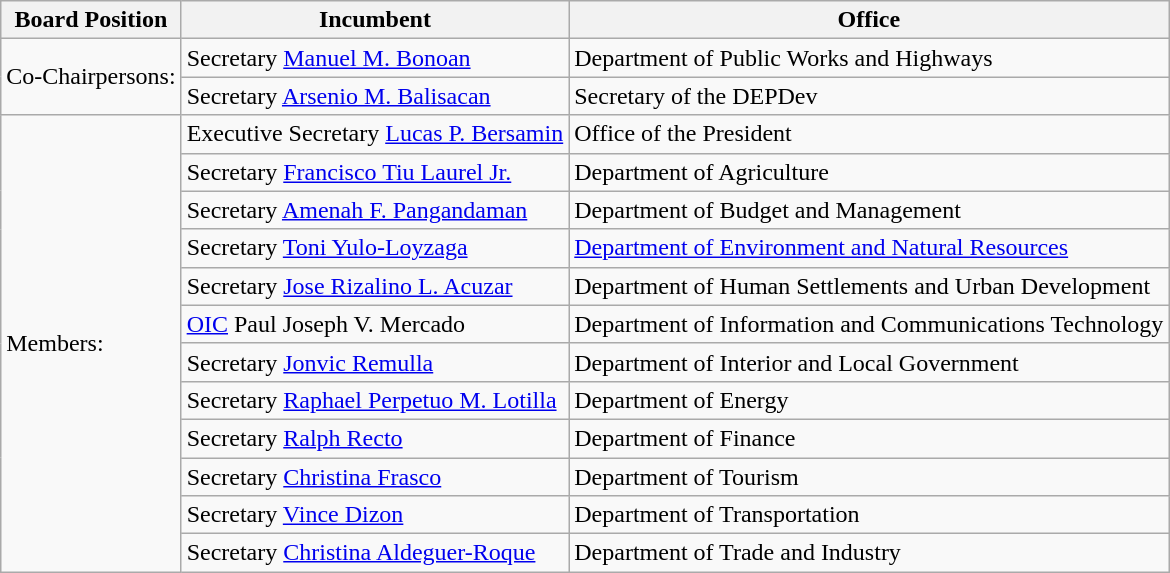<table class="wikitable">
<tr>
<th>Board Position</th>
<th>Incumbent</th>
<th>Office</th>
</tr>
<tr>
<td rowspan="2">Co-Chairpersons:</td>
<td>Secretary <a href='#'>Manuel M. Bonoan</a></td>
<td>Department of Public Works and Highways</td>
</tr>
<tr>
<td>Secretary <a href='#'>Arsenio M. Balisacan</a></td>
<td>Secretary of the DEPDev</td>
</tr>
<tr>
<td rowspan="12">Members:</td>
<td>Executive Secretary <a href='#'>Lucas P. Bersamin</a></td>
<td>Office of the President</td>
</tr>
<tr>
<td>Secretary <a href='#'>Francisco Tiu Laurel Jr.</a></td>
<td>Department of Agriculture</td>
</tr>
<tr>
<td>Secretary <a href='#'>Amenah F. Pangandaman</a></td>
<td>Department of Budget and Management</td>
</tr>
<tr>
<td>Secretary <a href='#'>Toni Yulo-Loyzaga</a></td>
<td><a href='#'>Department of Environment and Natural Resources</a></td>
</tr>
<tr>
<td>Secretary <a href='#'>Jose Rizalino L. Acuzar</a></td>
<td>Department of Human Settlements and Urban Development</td>
</tr>
<tr>
<td><a href='#'>OIC</a> Paul Joseph V. Mercado</td>
<td>Department of Information and Communications Technology</td>
</tr>
<tr>
<td>Secretary <a href='#'>Jonvic Remulla</a></td>
<td>Department of Interior and Local Government</td>
</tr>
<tr>
<td>Secretary <a href='#'>Raphael Perpetuo M. Lotilla</a></td>
<td>Department of Energy</td>
</tr>
<tr>
<td>Secretary <a href='#'>Ralph Recto</a></td>
<td>Department of Finance</td>
</tr>
<tr>
<td>Secretary <a href='#'>Christina Frasco</a></td>
<td>Department of Tourism</td>
</tr>
<tr>
<td>Secretary <a href='#'>Vince Dizon</a></td>
<td>Department of Transportation</td>
</tr>
<tr>
<td>Secretary <a href='#'>Christina Aldeguer-Roque</a></td>
<td>Department of Trade and Industry</td>
</tr>
</table>
